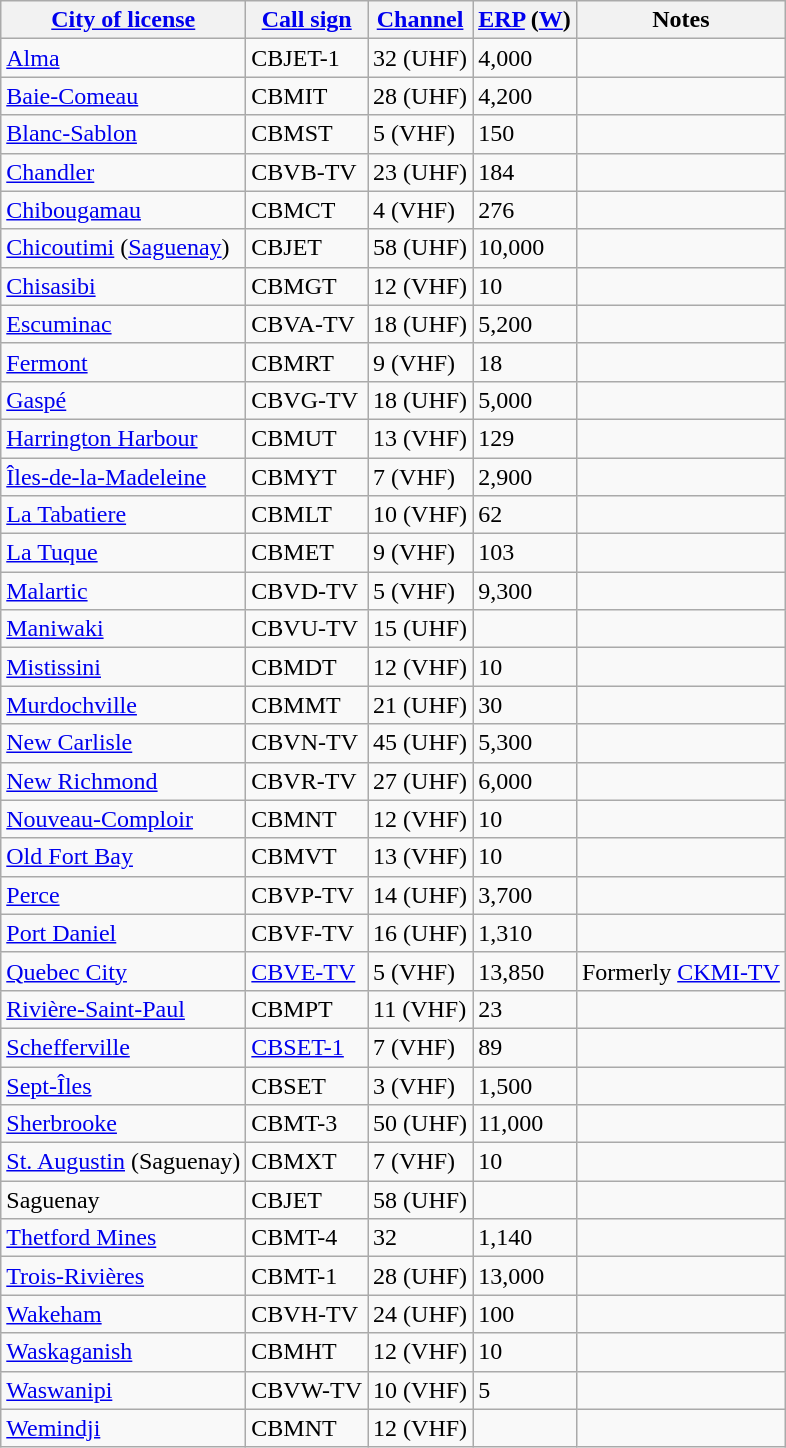<table class="wikitable sortable">
<tr>
<th><a href='#'>City of license</a></th>
<th><a href='#'>Call sign</a></th>
<th><a href='#'>Channel</a></th>
<th><a href='#'>ERP</a> (<a href='#'>W</a>)</th>
<th>Notes</th>
</tr>
<tr>
<td><a href='#'>Alma</a></td>
<td>CBJET-1</td>
<td>32 (UHF)</td>
<td>4,000</td>
<td></td>
</tr>
<tr>
<td><a href='#'>Baie-Comeau</a></td>
<td>CBMIT</td>
<td>28 (UHF)</td>
<td>4,200</td>
<td></td>
</tr>
<tr>
<td><a href='#'>Blanc-Sablon</a></td>
<td>CBMST</td>
<td>5 (VHF)</td>
<td>150</td>
<td></td>
</tr>
<tr>
<td><a href='#'>Chandler</a></td>
<td>CBVB-TV</td>
<td>23 (UHF)</td>
<td>184</td>
<td></td>
</tr>
<tr>
<td><a href='#'>Chibougamau</a></td>
<td>CBMCT</td>
<td>4 (VHF)</td>
<td>276</td>
<td></td>
</tr>
<tr>
<td><a href='#'>Chicoutimi</a> (<a href='#'>Saguenay</a>)</td>
<td>CBJET</td>
<td>58 (UHF)</td>
<td>10,000</td>
<td></td>
</tr>
<tr>
<td><a href='#'>Chisasibi</a></td>
<td>CBMGT</td>
<td>12 (VHF)</td>
<td>10</td>
<td></td>
</tr>
<tr>
<td><a href='#'>Escuminac</a></td>
<td>CBVA-TV</td>
<td>18 (UHF)</td>
<td>5,200</td>
<td></td>
</tr>
<tr>
<td><a href='#'>Fermont</a></td>
<td>CBMRT</td>
<td>9 (VHF)</td>
<td>18</td>
<td></td>
</tr>
<tr>
<td><a href='#'>Gaspé</a></td>
<td>CBVG-TV</td>
<td>18 (UHF)</td>
<td>5,000</td>
<td></td>
</tr>
<tr>
<td><a href='#'>Harrington Harbour</a></td>
<td>CBMUT</td>
<td>13 (VHF)</td>
<td>129</td>
<td></td>
</tr>
<tr>
<td><a href='#'>Îles-de-la-Madeleine</a></td>
<td>CBMYT</td>
<td>7 (VHF)</td>
<td>2,900</td>
<td></td>
</tr>
<tr>
<td><a href='#'>La Tabatiere</a></td>
<td>CBMLT</td>
<td>10 (VHF)</td>
<td>62</td>
<td></td>
</tr>
<tr>
<td><a href='#'>La Tuque</a></td>
<td>CBMET</td>
<td>9 (VHF)</td>
<td>103</td>
<td></td>
</tr>
<tr>
<td><a href='#'>Malartic</a></td>
<td>CBVD-TV</td>
<td>5 (VHF)</td>
<td>9,300</td>
<td></td>
</tr>
<tr>
<td><a href='#'>Maniwaki</a></td>
<td>CBVU-TV</td>
<td>15 (UHF)</td>
<td></td>
<td></td>
</tr>
<tr>
<td><a href='#'>Mistissini</a></td>
<td>CBMDT</td>
<td>12 (VHF)</td>
<td>10</td>
<td></td>
</tr>
<tr>
<td><a href='#'>Murdochville</a></td>
<td>CBMMT</td>
<td>21 (UHF)</td>
<td>30</td>
<td></td>
</tr>
<tr>
<td><a href='#'>New Carlisle</a></td>
<td>CBVN-TV</td>
<td>45 (UHF)</td>
<td>5,300</td>
<td></td>
</tr>
<tr>
<td><a href='#'>New Richmond</a></td>
<td>CBVR-TV</td>
<td>27 (UHF)</td>
<td>6,000</td>
<td></td>
</tr>
<tr>
<td><a href='#'>Nouveau-Comploir</a></td>
<td>CBMNT</td>
<td>12 (VHF)</td>
<td>10</td>
<td></td>
</tr>
<tr>
<td><a href='#'>Old Fort Bay</a></td>
<td>CBMVT</td>
<td>13 (VHF)</td>
<td>10</td>
<td></td>
</tr>
<tr>
<td><a href='#'>Perce</a></td>
<td>CBVP-TV</td>
<td>14 (UHF)</td>
<td>3,700</td>
<td></td>
</tr>
<tr>
<td><a href='#'>Port Daniel</a></td>
<td>CBVF-TV</td>
<td>16 (UHF)</td>
<td>1,310</td>
<td></td>
</tr>
<tr>
<td><a href='#'>Quebec City</a></td>
<td><a href='#'>CBVE-TV</a></td>
<td>5 (VHF)</td>
<td>13,850</td>
<td>Formerly <a href='#'>CKMI-TV</a></td>
</tr>
<tr>
<td><a href='#'>Rivière-Saint-Paul</a></td>
<td>CBMPT</td>
<td>11 (VHF)</td>
<td>23</td>
<td></td>
</tr>
<tr>
<td><a href='#'>Schefferville</a></td>
<td><a href='#'>CBSET-1</a></td>
<td>7 (VHF)</td>
<td>89</td>
<td></td>
</tr>
<tr>
<td><a href='#'>Sept-Îles</a></td>
<td>CBSET</td>
<td>3 (VHF)</td>
<td>1,500</td>
<td></td>
</tr>
<tr>
<td><a href='#'>Sherbrooke</a></td>
<td>CBMT-3</td>
<td>50 (UHF)</td>
<td>11,000</td>
<td></td>
</tr>
<tr>
<td><a href='#'>St. Augustin</a> (Saguenay)</td>
<td>CBMXT</td>
<td>7 (VHF)</td>
<td>10</td>
<td></td>
</tr>
<tr>
<td>Saguenay</td>
<td>CBJET</td>
<td>58 (UHF)</td>
<td></td>
<td></td>
</tr>
<tr>
<td><a href='#'>Thetford Mines</a></td>
<td>CBMT-4</td>
<td>32</td>
<td>1,140</td>
<td></td>
</tr>
<tr>
<td><a href='#'>Trois-Rivières</a></td>
<td>CBMT-1</td>
<td>28 (UHF)</td>
<td>13,000</td>
<td></td>
</tr>
<tr>
<td><a href='#'>Wakeham</a></td>
<td>CBVH-TV</td>
<td>24 (UHF)</td>
<td>100</td>
<td></td>
</tr>
<tr>
<td><a href='#'>Waskaganish</a></td>
<td>CBMHT</td>
<td>12 (VHF)</td>
<td>10</td>
<td></td>
</tr>
<tr>
<td><a href='#'>Waswanipi</a></td>
<td>CBVW-TV</td>
<td>10 (VHF)</td>
<td>5</td>
<td></td>
</tr>
<tr>
<td><a href='#'>Wemindji</a></td>
<td>CBMNT</td>
<td>12 (VHF)</td>
<td></td>
<td></td>
</tr>
</table>
